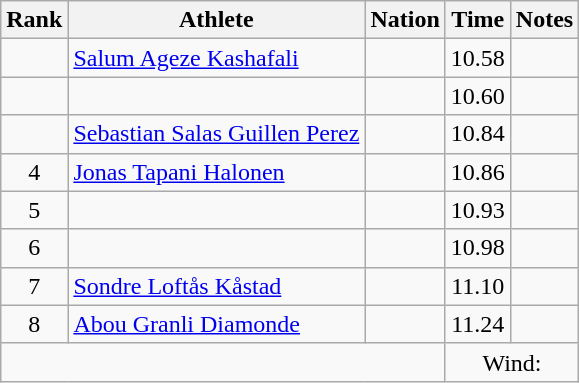<table class="wikitable sortable" style="text-align:center;">
<tr>
<th scope="col" style="width: 10px;">Rank</th>
<th scope="col">Athlete</th>
<th scope="col">Nation</th>
<th scope="col">Time</th>
<th scope="col">Notes</th>
</tr>
<tr>
<td></td>
<td align=left><a href='#'>Salum Ageze Kashafali</a></td>
<td align=left></td>
<td>10.58</td>
<td></td>
</tr>
<tr>
<td></td>
<td align=left></td>
<td align=left></td>
<td>10.60</td>
<td></td>
</tr>
<tr>
<td></td>
<td align=left><a href='#'>Sebastian Salas Guillen Perez</a></td>
<td align=left></td>
<td>10.84</td>
<td></td>
</tr>
<tr>
<td>4</td>
<td align=left><a href='#'>Jonas Tapani Halonen</a></td>
<td align=left></td>
<td>10.86</td>
<td></td>
</tr>
<tr>
<td>5</td>
<td align=left></td>
<td align=left></td>
<td>10.93</td>
<td></td>
</tr>
<tr>
<td>6</td>
<td align=left></td>
<td align=left></td>
<td>10.98</td>
<td></td>
</tr>
<tr>
<td>7</td>
<td align=left><a href='#'>Sondre Loftås Kåstad</a></td>
<td align=left></td>
<td>11.10</td>
<td></td>
</tr>
<tr>
<td>8</td>
<td align=left><a href='#'>Abou Granli Diamonde</a></td>
<td align=left></td>
<td>11.24</td>
<td></td>
</tr>
<tr class="sortbottom">
<td colspan="3"></td>
<td colspan="2">Wind: </td>
</tr>
</table>
